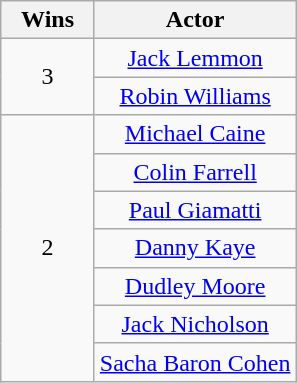<table class="wikitable" style="text-align:center;">
<tr>
<th scope="col" width="55">Wins</th>
<th scope="col" align="center">Actor</th>
</tr>
<tr>
<td rowspan=2 style="text-align:center;">3</td>
<td><a href='#'>Jack Lemmon</a></td>
</tr>
<tr>
<td><a href='#'>Robin Williams</a></td>
</tr>
<tr>
<td rowspan=7 style="text-align:center;">2</td>
<td><a href='#'>Michael Caine</a></td>
</tr>
<tr>
<td><a href='#'>Colin Farrell</a></td>
</tr>
<tr>
<td><a href='#'>Paul Giamatti</a></td>
</tr>
<tr>
<td><a href='#'>Danny Kaye</a></td>
</tr>
<tr>
<td><a href='#'>Dudley Moore</a></td>
</tr>
<tr>
<td><a href='#'>Jack Nicholson</a></td>
</tr>
<tr>
<td><a href='#'>Sacha Baron Cohen</a></td>
</tr>
</table>
